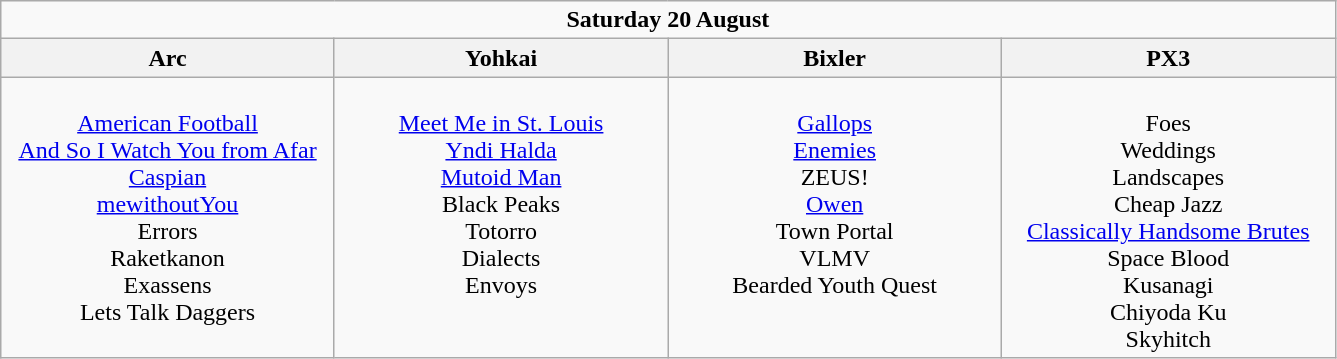<table class="wikitable">
<tr>
<td colspan="4" style="text-align:center;"><strong>Saturday 20 August</strong></td>
</tr>
<tr>
<th>Arc</th>
<th>Yohkai</th>
<th>Bixler</th>
<th>PX3</th>
</tr>
<tr>
<td style="text-align:center; vertical-align:top; width:215px;"><br><a href='#'>American Football</a><br>
<a href='#'>And So I Watch You from Afar</a><br>
<a href='#'>Caspian</a><br>
<a href='#'>mewithoutYou</a><br>
Errors<br>
Raketkanon<br>
Exassens<br>
Lets Talk Daggers<br></td>
<td style="text-align:center; vertical-align:top; width:215px;"><br><a href='#'>Meet Me in St. Louis</a><br>
<a href='#'>Yndi Halda</a><br>
<a href='#'>Mutoid Man</a><br>
Black Peaks<br>
Totorro<br>
Dialects<br>
Envoys<br></td>
<td style="text-align:center; vertical-align:top; width:215px;"><br><a href='#'>Gallops</a><br>
<a href='#'>Enemies</a><br>
ZEUS!<br>
<a href='#'>Owen</a><br>
Town Portal<br>
VLMV<br>
Bearded Youth Quest<br></td>
<td style="text-align:center; vertical-align:top; width:215px;"><br>Foes<br>
Weddings<br>
Landscapes<br>
Cheap Jazz<br>
<a href='#'>Classically Handsome Brutes</a><br>
Space Blood<br>
Kusanagi<br>
Chiyoda Ku<br>
Skyhitch<br></td>
</tr>
</table>
